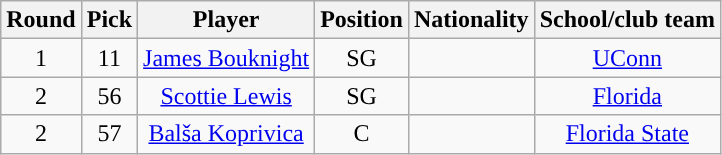<table class="wikitable sortable sortable">
<tr>
<th>Round</th>
<th>Pick</th>
<th>Player</th>
<th>Position</th>
<th>Nationality</th>
<th>School/club team</th>
</tr>
<tr style="text-align: center">
<td>1</td>
<td>11</td>
<td><a href='#'>James Bouknight</a></td>
<td>SG</td>
<td></td>
<td><a href='#'>UConn</a></td>
</tr>
<tr style="text-align: center">
<td>2</td>
<td>56</td>
<td><a href='#'>Scottie Lewis</a></td>
<td>SG</td>
<td></td>
<td><a href='#'>Florida</a></td>
</tr>
<tr style="text-align: center">
<td>2</td>
<td>57</td>
<td><a href='#'>Balša Koprivica</a></td>
<td>C</td>
<td></td>
<td><a href='#'>Florida State</a></td>
</tr>
</table>
